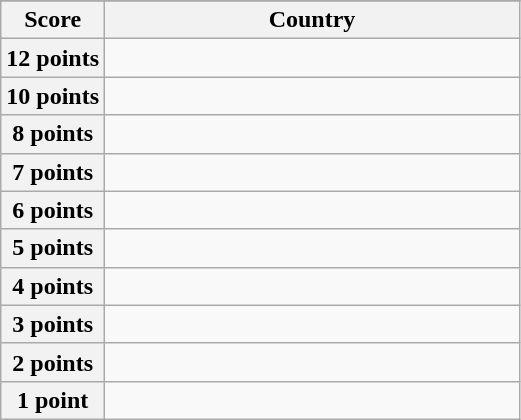<table class="wikitable">
<tr>
</tr>
<tr>
<th scope="col" width="20%">Score</th>
<th scope="col">Country</th>
</tr>
<tr>
<th scope="row">12 points</th>
<td></td>
</tr>
<tr>
<th scope="row">10 points</th>
<td></td>
</tr>
<tr>
<th scope="row">8 points</th>
<td></td>
</tr>
<tr>
<th scope="row">7 points</th>
<td></td>
</tr>
<tr>
<th scope="row">6 points</th>
<td></td>
</tr>
<tr>
<th scope="row">5 points</th>
<td></td>
</tr>
<tr>
<th scope="row">4 points</th>
<td></td>
</tr>
<tr>
<th scope="row">3 points</th>
<td></td>
</tr>
<tr>
<th scope="row">2 points</th>
<td></td>
</tr>
<tr>
<th scope="row">1 point</th>
<td></td>
</tr>
</table>
